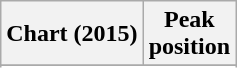<table class="wikitable sortable plainrowheaders" style="text-align:center">
<tr>
<th scope="col">Chart (2015)</th>
<th scope="col">Peak<br> position</th>
</tr>
<tr>
</tr>
<tr>
</tr>
<tr>
</tr>
<tr>
</tr>
</table>
